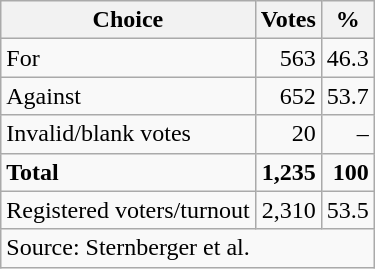<table class=wikitable style=text-align:right>
<tr>
<th>Choice</th>
<th>Votes</th>
<th>%</th>
</tr>
<tr>
<td align=left>For</td>
<td>563</td>
<td>46.3</td>
</tr>
<tr>
<td align=left>Against</td>
<td>652</td>
<td>53.7</td>
</tr>
<tr>
<td align=left>Invalid/blank votes</td>
<td>20</td>
<td>–</td>
</tr>
<tr>
<td align=left><strong>Total</strong></td>
<td><strong>1,235</strong></td>
<td><strong>100</strong></td>
</tr>
<tr>
<td align=left>Registered voters/turnout</td>
<td>2,310</td>
<td>53.5</td>
</tr>
<tr>
<td align=left colspan=3>Source: Sternberger et al.</td>
</tr>
</table>
